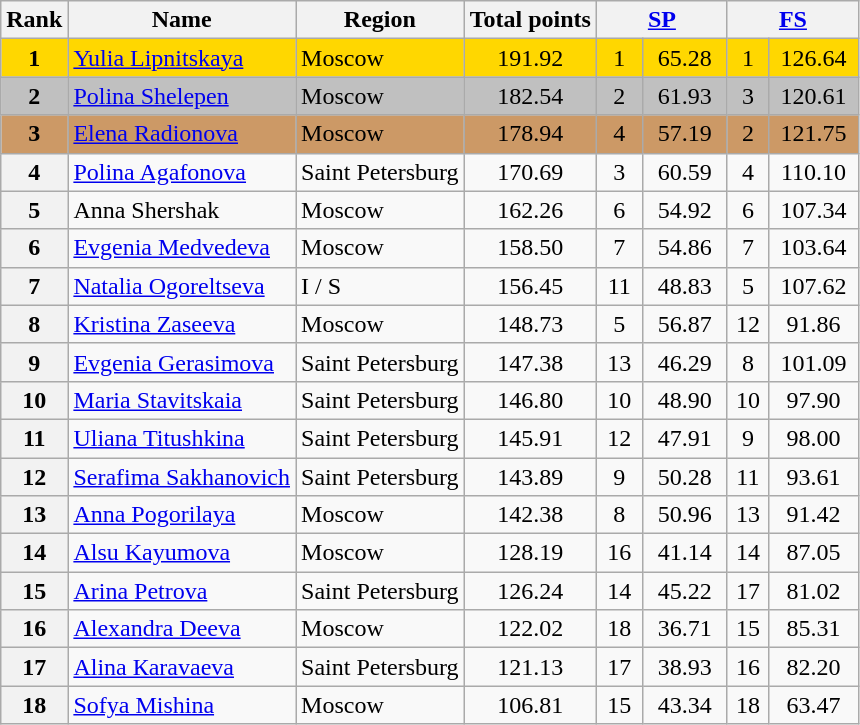<table class="wikitable sortable">
<tr>
<th>Rank</th>
<th>Name</th>
<th>Region</th>
<th>Total points</th>
<th colspan="2" width="80px"><a href='#'>SP</a></th>
<th colspan="2" width="80px"><a href='#'>FS</a></th>
</tr>
<tr bgcolor="gold">
<td align="center"><strong>1</strong></td>
<td><a href='#'>Yulia Lipnitskaya</a></td>
<td>Moscow</td>
<td align="center">191.92</td>
<td align="center">1</td>
<td align="center">65.28</td>
<td align="center">1</td>
<td align="center">126.64</td>
</tr>
<tr bgcolor="silver">
<td align="center"><strong>2</strong></td>
<td><a href='#'>Polina Shelepen</a></td>
<td>Moscow</td>
<td align="center">182.54</td>
<td align="center">2</td>
<td align="center">61.93</td>
<td align="center">3</td>
<td align="center">120.61</td>
</tr>
<tr bgcolor="cc9966">
<td align="center"><strong>3</strong></td>
<td><a href='#'>Elena Radionova</a></td>
<td>Moscow</td>
<td align="center">178.94</td>
<td align="center">4</td>
<td align="center">57.19</td>
<td align="center">2</td>
<td align="center">121.75</td>
</tr>
<tr>
<th>4</th>
<td><a href='#'>Polina Agafonova</a></td>
<td>Saint Petersburg</td>
<td align="center">170.69</td>
<td align="center">3</td>
<td align="center">60.59</td>
<td align="center">4</td>
<td align="center">110.10</td>
</tr>
<tr>
<th>5</th>
<td>Anna Shershak</td>
<td>Moscow</td>
<td align="center">162.26</td>
<td align="center">6</td>
<td align="center">54.92</td>
<td align="center">6</td>
<td align="center">107.34</td>
</tr>
<tr>
<th>6</th>
<td><a href='#'>Evgenia Medvedeva</a></td>
<td>Moscow</td>
<td align="center">158.50</td>
<td align="center">7</td>
<td align="center">54.86</td>
<td align="center">7</td>
<td align="center">103.64</td>
</tr>
<tr>
<th>7</th>
<td><a href='#'>Natalia Ogoreltseva</a></td>
<td>I / S</td>
<td align="center">156.45</td>
<td align="center">11</td>
<td align="center">48.83</td>
<td align="center">5</td>
<td align="center">107.62</td>
</tr>
<tr>
<th>8</th>
<td><a href='#'>Kristina Zaseeva</a></td>
<td>Moscow</td>
<td align="center">148.73</td>
<td align="center">5</td>
<td align="center">56.87</td>
<td align="center">12</td>
<td align="center">91.86</td>
</tr>
<tr>
<th>9</th>
<td><a href='#'>Evgenia Gerasimova</a></td>
<td>Saint Petersburg</td>
<td align="center">147.38</td>
<td align="center">13</td>
<td align="center">46.29</td>
<td align="center">8</td>
<td align="center">101.09</td>
</tr>
<tr>
<th>10</th>
<td><a href='#'>Maria Stavitskaia</a></td>
<td>Saint Petersburg</td>
<td align="center">146.80</td>
<td align="center">10</td>
<td align="center">48.90</td>
<td align="center">10</td>
<td align="center">97.90</td>
</tr>
<tr>
<th>11</th>
<td><a href='#'>Uliana Titushkina</a></td>
<td>Saint Petersburg</td>
<td align="center">145.91</td>
<td align="center">12</td>
<td align="center">47.91</td>
<td align="center">9</td>
<td align="center">98.00</td>
</tr>
<tr>
<th>12</th>
<td><a href='#'>Serafima Sakhanovich</a></td>
<td>Saint Petersburg</td>
<td align="center">143.89</td>
<td align="center">9</td>
<td align="center">50.28</td>
<td align="center">11</td>
<td align="center">93.61</td>
</tr>
<tr>
<th>13</th>
<td><a href='#'>Anna Pogorilaya</a></td>
<td>Moscow</td>
<td align="center">142.38</td>
<td align="center">8</td>
<td align="center">50.96</td>
<td align="center">13</td>
<td align="center">91.42</td>
</tr>
<tr>
<th>14</th>
<td><a href='#'>Alsu Kayumova</a></td>
<td>Moscow</td>
<td align="center">128.19</td>
<td align="center">16</td>
<td align="center">41.14</td>
<td align="center">14</td>
<td align="center">87.05</td>
</tr>
<tr>
<th>15</th>
<td><a href='#'>Arina Petrova</a></td>
<td>Saint Petersburg</td>
<td align="center">126.24</td>
<td align="center">14</td>
<td align="center">45.22</td>
<td align="center">17</td>
<td align="center">81.02</td>
</tr>
<tr>
<th>16</th>
<td><a href='#'>Alexandra Deeva</a></td>
<td>Moscow</td>
<td align="center">122.02</td>
<td align="center">18</td>
<td align="center">36.71</td>
<td align="center">15</td>
<td align="center">85.31</td>
</tr>
<tr>
<th>17</th>
<td><a href='#'>Аlina Кaravaeva</a></td>
<td>Saint Petersburg</td>
<td align="center">121.13</td>
<td align="center">17</td>
<td align="center">38.93</td>
<td align="center">16</td>
<td align="center">82.20</td>
</tr>
<tr>
<th>18</th>
<td><a href='#'>Sofya Mishina</a></td>
<td>Moscow</td>
<td align="center">106.81</td>
<td align="center">15</td>
<td align="center">43.34</td>
<td align="center">18</td>
<td align="center">63.47</td>
</tr>
</table>
